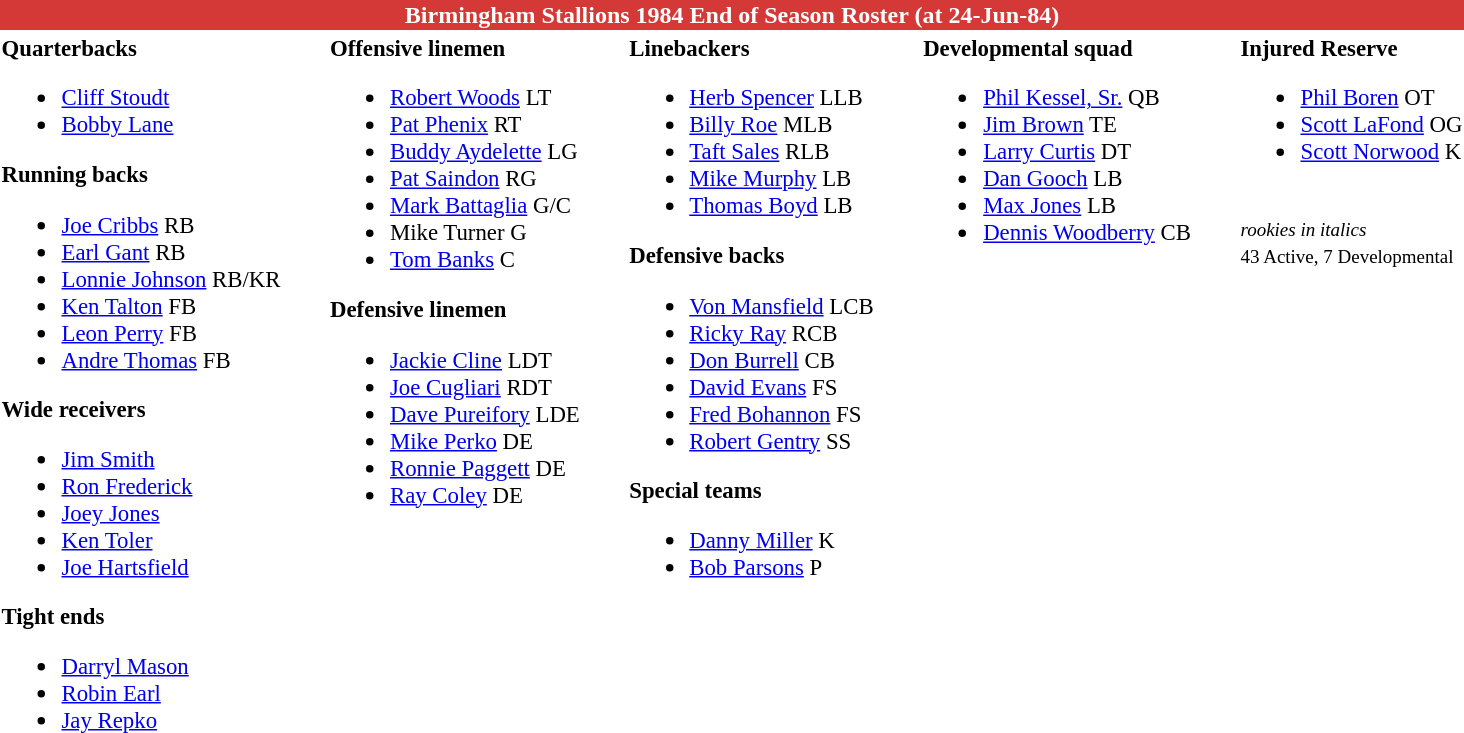<table class="toccolours" style="text-align: left;">
<tr>
<th colspan="9" style="background:#D43837; color:white; text-align:center;">Birmingham Stallions 1984 End of Season Roster (at 24-Jun-84)</th>
</tr>
<tr>
<td style="font-size:95%; vertical-align:top;"><strong>Quarterbacks</strong><br><ul><li> <a href='#'>Cliff Stoudt</a></li><li> <a href='#'>Bobby Lane</a></li></ul><strong>Running backs</strong><ul><li> <a href='#'>Joe Cribbs</a> RB</li><li> <a href='#'>Earl Gant</a> RB</li><li> <a href='#'>Lonnie Johnson</a> RB/KR</li><li> <a href='#'>Ken Talton</a> FB</li><li> <a href='#'>Leon Perry</a> FB</li><li> <a href='#'>Andre Thomas</a> FB</li></ul><strong>Wide receivers</strong><ul><li> <a href='#'>Jim Smith</a></li><li> <a href='#'>Ron Frederick</a></li><li> <a href='#'>Joey Jones</a></li><li> <a href='#'>Ken Toler</a></li><li> <a href='#'>Joe Hartsfield</a></li></ul><strong>Tight ends</strong><ul><li> <a href='#'>Darryl Mason</a></li><li> <a href='#'>Robin Earl</a></li><li> <a href='#'>Jay Repko</a></li></ul></td>
<td style="width: 25px;"></td>
<td style="font-size:95%; vertical-align:top;"><strong>Offensive linemen</strong><br><ul><li> <a href='#'>Robert Woods</a> LT</li><li> <a href='#'>Pat Phenix</a> RT</li><li> <a href='#'>Buddy Aydelette</a> LG</li><li> <a href='#'>Pat Saindon</a> RG</li><li> <a href='#'>Mark Battaglia</a> G/C</li><li> Mike Turner G</li><li> <a href='#'>Tom Banks</a> C</li></ul><strong>Defensive linemen</strong><ul><li> <a href='#'>Jackie Cline</a> LDT</li><li> <a href='#'>Joe Cugliari</a> RDT</li><li> <a href='#'>Dave Pureifory</a> LDE</li><li> <a href='#'>Mike Perko</a> DE</li><li> <a href='#'>Ronnie Paggett</a> DE</li><li> <a href='#'>Ray Coley</a> DE</li></ul></td>
<td style="width: 25px;"></td>
<td style="font-size:95%; vertical-align:top;"><strong>Linebackers</strong><br><ul><li> <a href='#'>Herb Spencer</a> LLB</li><li> <a href='#'>Billy Roe</a> MLB</li><li> <a href='#'>Taft Sales</a> RLB</li><li> <a href='#'>Mike Murphy</a> LB</li><li> <a href='#'>Thomas Boyd</a> LB</li></ul><strong>Defensive backs</strong><ul><li> <a href='#'>Von Mansfield</a> LCB</li><li> <a href='#'>Ricky Ray</a> RCB</li><li> <a href='#'>Don Burrell</a> CB</li><li> <a href='#'>David Evans</a> FS</li><li> <a href='#'>Fred Bohannon</a> FS</li><li> <a href='#'>Robert Gentry</a> SS</li></ul><strong>Special teams</strong><ul><li> <a href='#'>Danny Miller</a> K</li><li> <a href='#'>Bob Parsons</a> P</li></ul></td>
<td style="width: 25px;"></td>
<td style="font-size:95%; vertical-align:top;"><strong>Developmental squad</strong><br><ul><li> <a href='#'>Phil Kessel, Sr.</a> QB</li><li> <a href='#'>Jim Brown</a> TE</li><li> <a href='#'>Larry Curtis</a> DT</li><li> <a href='#'>Dan Gooch</a> LB</li><li> <a href='#'>Max Jones</a> LB</li><li> <a href='#'>Dennis Woodberry</a> CB</li></ul></td>
<td style="width: 25px;"></td>
<td style="font-size:95%; vertical-align:top;"><strong>Injured Reserve</strong><br><ul><li> <a href='#'>Phil Boren</a> OT</li><li> <a href='#'>Scott LaFond</a> OG</li><li> <a href='#'>Scott Norwood</a> K</li></ul><br>
<small><em>rookies in italics</em></small><br>
<small>43 Active, 7 Developmental</small></td>
</tr>
</table>
